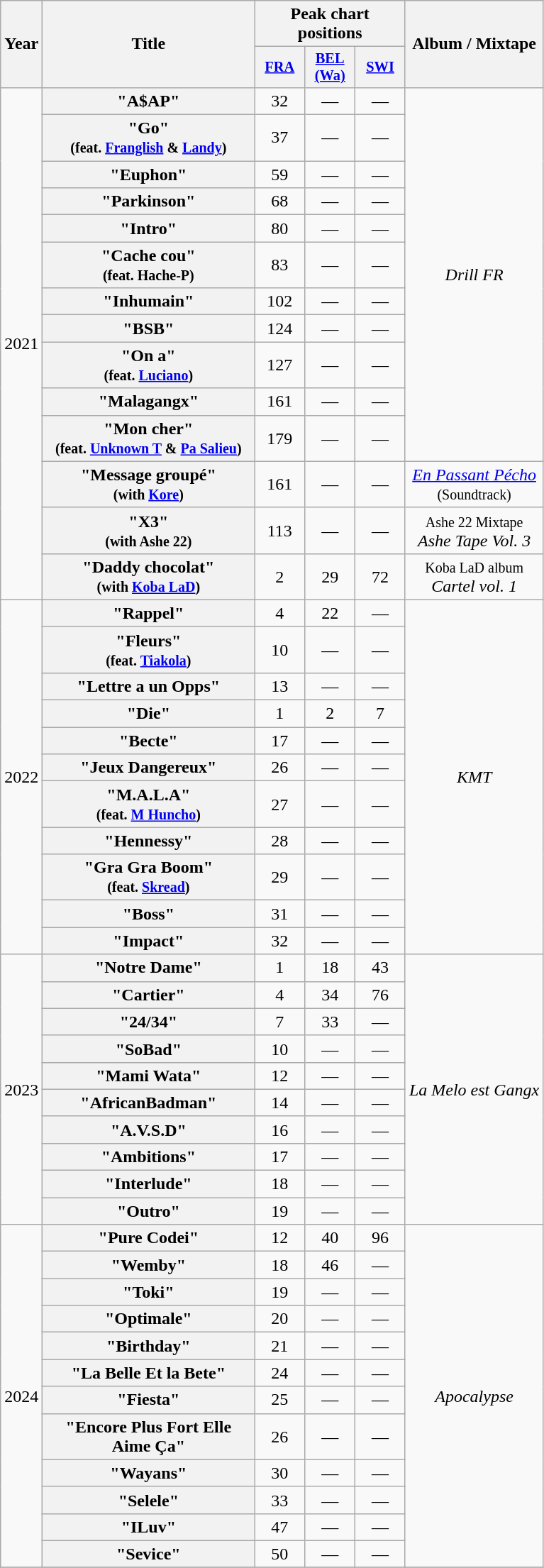<table class="wikitable plainrowheaders" style="text-align:center;">
<tr>
<th scope=col rowspan=2 style="width:1em;">Year</th>
<th scope=col rowspan=2 style="width:12em;">Title</th>
<th scope=col colspan=3>Peak chart positions</th>
<th scope=col rowspan=2>Album / Mixtape</th>
</tr>
<tr>
<th scope=col style="width:3em;font-size:85%;"><a href='#'>FRA</a><br></th>
<th scope=col style="width:3em;font-size:85%;"><a href='#'>BEL<br>(Wa)</a><br></th>
<th scope=col style="width:3em;font-size:85%;"><a href='#'>SWI</a><br></th>
</tr>
<tr>
<td rowspan=14>2021</td>
<th scope=row>"A$AP"</th>
<td>32</td>
<td>—</td>
<td>—</td>
<td rowspan=11><em>Drill FR</em></td>
</tr>
<tr>
<th scope=row>"Go"<br><small>(feat. <a href='#'>Franglish</a> & <a href='#'>Landy</a>)</small></th>
<td>37</td>
<td>—</td>
<td>—</td>
</tr>
<tr>
<th scope=row>"Euphon"</th>
<td>59</td>
<td>—</td>
<td>—</td>
</tr>
<tr>
<th scope=row>"Parkinson"</th>
<td>68</td>
<td>—</td>
<td>—</td>
</tr>
<tr>
<th scope=row>"Intro"</th>
<td>80</td>
<td>—</td>
<td>—</td>
</tr>
<tr>
<th scope=row>"Cache cou"<br><small>(feat. Hache-P)</small></th>
<td>83</td>
<td>—</td>
<td>—</td>
</tr>
<tr>
<th scope=row>"Inhumain"</th>
<td>102</td>
<td>—</td>
<td>—</td>
</tr>
<tr>
<th scope=row>"BSB"</th>
<td>124</td>
<td>—</td>
<td>—</td>
</tr>
<tr>
<th scope=row>"On a"<br><small>(feat. <a href='#'>Luciano</a>)</small></th>
<td>127</td>
<td>—</td>
<td>—</td>
</tr>
<tr>
<th scope=row>"Malagangx"</th>
<td>161</td>
<td>—</td>
<td>—</td>
</tr>
<tr>
<th scope=row>"Mon cher"<br><small>(feat. <a href='#'>Unknown T</a> & <a href='#'>Pa Salieu</a>)</small></th>
<td>179</td>
<td>—</td>
<td>—</td>
</tr>
<tr>
<th scope=row>"Message groupé" <br><small>(with <a href='#'>Kore</a>)</small></th>
<td>161</td>
<td>—</td>
<td>—</td>
<td><em><a href='#'>En Passant Pécho</a></em><br><small>(Soundtrack)</small></td>
</tr>
<tr>
<th scope=row>"X3"<br><small>(with Ashe 22)</small></th>
<td>113</td>
<td>—</td>
<td>—</td>
<td><small>Ashe 22 Mixtape</small><br><em>Ashe Tape Vol. 3</em></td>
</tr>
<tr>
<th scope=row>"Daddy chocolat"<br><small>(with <a href='#'>Koba LaD</a>)</small></th>
<td>2</td>
<td>29</td>
<td>72</td>
<td><small>Koba LaD album</small><br><em>Cartel vol. 1</em></td>
</tr>
<tr>
<td rowspan=11>2022</td>
<th scope=row>"Rappel"</th>
<td>4</td>
<td>22</td>
<td>—</td>
<td rowspan=11><em>KMT</em></td>
</tr>
<tr>
<th scope=row>"Fleurs"<br><small>(feat. <a href='#'>Tiakola</a>)</small></th>
<td>10</td>
<td>—</td>
<td>—</td>
</tr>
<tr>
<th scope=row>"Lettre a un Opps"</th>
<td>13</td>
<td>—</td>
<td>—</td>
</tr>
<tr>
<th scope=row>"Die"</th>
<td>1</td>
<td>2</td>
<td>7</td>
</tr>
<tr>
<th scope=row>"Becte"</th>
<td>17</td>
<td>—</td>
<td>—</td>
</tr>
<tr>
<th scope=row>"Jeux Dangereux"</th>
<td>26</td>
<td>—</td>
<td>—</td>
</tr>
<tr>
<th scope=row>"M.A.L.A"<br><small>(feat. <a href='#'>M Huncho</a>)</small></th>
<td>27</td>
<td>—</td>
<td>—</td>
</tr>
<tr>
<th scope=row>"Hennessy"</th>
<td>28</td>
<td>—</td>
<td>—</td>
</tr>
<tr>
<th scope=row>"Gra Gra Boom"<br><small>(feat. <a href='#'>Skread</a>)</small></th>
<td>29</td>
<td>—</td>
<td>—</td>
</tr>
<tr>
<th scope=row>"Boss"</th>
<td>31</td>
<td>—</td>
<td>—</td>
</tr>
<tr>
<th scope=row>"Impact"</th>
<td>32</td>
<td>—</td>
<td>—</td>
</tr>
<tr>
<td rowspan=10>2023</td>
<th scope=row>"Notre Dame"<br></th>
<td>1</td>
<td>18</td>
<td>43</td>
<td rowspan=10><em>La Melo est Gangx</em></td>
</tr>
<tr>
<th scope=row>"Cartier"<br></th>
<td>4</td>
<td>34</td>
<td>76</td>
</tr>
<tr>
<th scope=row>"24/34"<br></th>
<td>7</td>
<td>33</td>
<td>—</td>
</tr>
<tr>
<th scope=row>"SoBad"<br></th>
<td>10</td>
<td>—</td>
<td>—</td>
</tr>
<tr>
<th scope=row>"Mami Wata"<br></th>
<td>12</td>
<td>—</td>
<td>—</td>
</tr>
<tr>
<th scope=row>"AfricanBadman"<br></th>
<td>14</td>
<td>—</td>
<td>—</td>
</tr>
<tr>
<th scope=row>"A.V.S.D"<br></th>
<td>16</td>
<td>—</td>
<td>—</td>
</tr>
<tr>
<th scope=row>"Ambitions"<br></th>
<td>17</td>
<td>—</td>
<td>—</td>
</tr>
<tr>
<th scope=row>"Interlude"<br></th>
<td>18</td>
<td>—</td>
<td>—</td>
</tr>
<tr>
<th scope=row>"Outro"<br></th>
<td>19</td>
<td>—</td>
<td>—</td>
</tr>
<tr>
<td rowspan=12>2024</td>
<th scope=row>"Pure Codei"<br></th>
<td>12</td>
<td>40</td>
<td>96</td>
<td rowspan=12><em>Apocalypse</em></td>
</tr>
<tr>
<th scope=row>"Wemby"<br></th>
<td>18</td>
<td>46</td>
<td>—</td>
</tr>
<tr>
<th scope=row>"Toki"</th>
<td>19</td>
<td>—</td>
<td>—</td>
</tr>
<tr>
<th scope=row>"Optimale"</th>
<td>20</td>
<td>—</td>
<td>—</td>
</tr>
<tr>
<th scope=row>"Birthday"</th>
<td>21</td>
<td>—</td>
<td>—</td>
</tr>
<tr>
<th scope=row>"La Belle Et la Bete"</th>
<td>24</td>
<td>—</td>
<td>—</td>
</tr>
<tr>
<th scope=row>"Fiesta"</th>
<td>25</td>
<td>—</td>
<td>—</td>
</tr>
<tr>
<th scope=row>"Encore Plus Fort Elle Aime Ça"</th>
<td>26</td>
<td>—</td>
<td>—</td>
</tr>
<tr>
<th scope=row>"Wayans"</th>
<td>30</td>
<td>—</td>
<td>—</td>
</tr>
<tr>
<th scope=row>"Selele"</th>
<td>33</td>
<td>—</td>
<td>—</td>
</tr>
<tr>
<th scope=row>"ILuv"</th>
<td>47</td>
<td>—</td>
<td>—</td>
</tr>
<tr>
<th scope=row>"Sevice"</th>
<td>50</td>
<td>—</td>
<td>—</td>
</tr>
<tr>
</tr>
</table>
